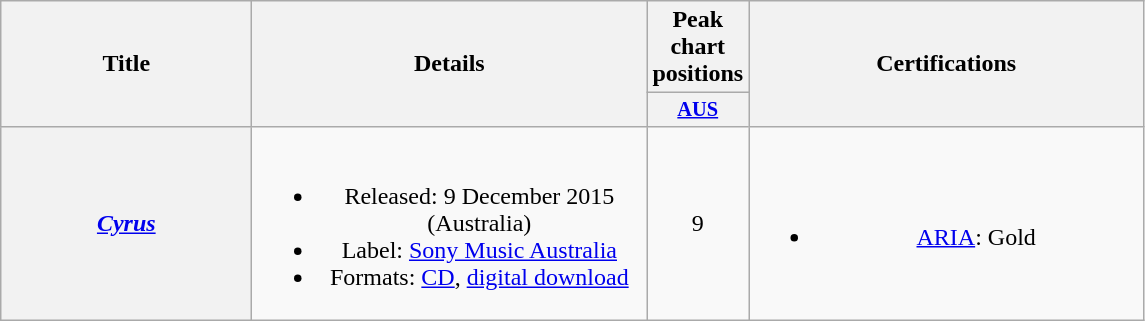<table class="wikitable plainrowheaders" style="text-align:center;">
<tr>
<th scope="col" rowspan="2" style="width:10em;">Title</th>
<th scope="col" rowspan="2" style="width:16em;">Details</th>
<th scope="col" colspan="1">Peak chart positions</th>
<th scope="col" rowspan="2" style="width:16em;">Certifications</th>
</tr>
<tr>
<th scope="col" style="width:3em;font-size:85%;"><a href='#'>AUS</a><br></th>
</tr>
<tr>
<th scope="row"><em><a href='#'>Cyrus</a></em></th>
<td><br><ul><li>Released: 9 December 2015 <span>(Australia)</span></li><li>Label: <a href='#'>Sony Music Australia</a></li><li>Formats: <a href='#'>CD</a>, <a href='#'>digital download</a></li></ul></td>
<td>9</td>
<td><br><ul><li><a href='#'>ARIA</a>: Gold</li></ul></td>
</tr>
</table>
